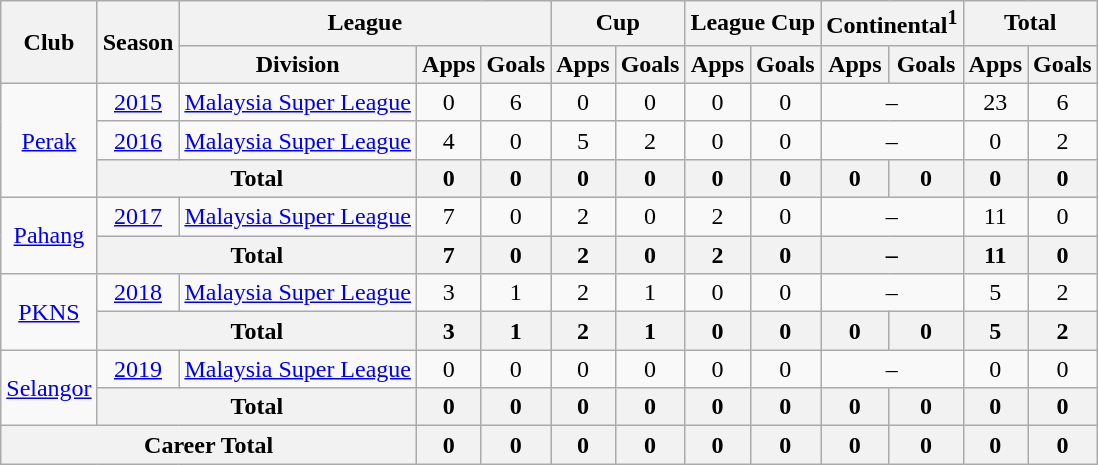<table class=wikitable style="text-align:center">
<tr>
<th rowspan=2>Club</th>
<th rowspan=2>Season</th>
<th colspan=3>League</th>
<th colspan=2>Cup</th>
<th colspan=2>League Cup</th>
<th colspan=2>Continental<sup>1</sup></th>
<th colspan=2>Total</th>
</tr>
<tr>
<th>Division</th>
<th>Apps</th>
<th>Goals</th>
<th>Apps</th>
<th>Goals</th>
<th>Apps</th>
<th>Goals</th>
<th>Apps</th>
<th>Goals</th>
<th>Apps</th>
<th>Goals</th>
</tr>
<tr>
<td rowspan=3><a href='#'>Perak</a></td>
<td><a href='#'>2015</a></td>
<td><a href='#'>Malaysia Super League</a></td>
<td>0</td>
<td>6</td>
<td>0</td>
<td>0</td>
<td>0</td>
<td>0</td>
<td colspan=2>–</td>
<td>23</td>
<td>6</td>
</tr>
<tr>
<td><a href='#'>2016</a></td>
<td><a href='#'>Malaysia Super League</a></td>
<td>4</td>
<td>0</td>
<td>5</td>
<td>2</td>
<td>0</td>
<td>0</td>
<td colspan=2>–</td>
<td>0</td>
<td>2</td>
</tr>
<tr>
<th colspan="2">Total</th>
<th>0</th>
<th>0</th>
<th>0</th>
<th>0</th>
<th>0</th>
<th>0</th>
<th>0</th>
<th>0</th>
<th>0</th>
<th>0</th>
</tr>
<tr>
<td rowspan=2><a href='#'>Pahang</a></td>
<td><a href='#'>2017</a></td>
<td><a href='#'>Malaysia Super League</a></td>
<td>7</td>
<td>0</td>
<td>2</td>
<td>0</td>
<td>2</td>
<td>0</td>
<td colspan=2>–</td>
<td>11</td>
<td>0</td>
</tr>
<tr>
<th colspan="2">Total</th>
<th>7</th>
<th>0</th>
<th>2</th>
<th>0</th>
<th>2</th>
<th>0</th>
<th colspan=2>–</th>
<th>11</th>
<th>0</th>
</tr>
<tr>
<td rowspan=2><a href='#'>PKNS</a></td>
<td><a href='#'>2018</a></td>
<td><a href='#'>Malaysia Super League</a></td>
<td>3</td>
<td>1</td>
<td>2</td>
<td>1</td>
<td>0</td>
<td>0</td>
<td colspan=2>–</td>
<td>5</td>
<td>2</td>
</tr>
<tr>
<th colspan="2">Total</th>
<th>3</th>
<th>1</th>
<th>2</th>
<th>1</th>
<th>0</th>
<th>0</th>
<th>0</th>
<th>0</th>
<th>5</th>
<th>2</th>
</tr>
<tr>
<td rowspan=2><a href='#'>Selangor</a></td>
<td><a href='#'>2019</a></td>
<td><a href='#'>Malaysia Super League</a></td>
<td>0</td>
<td>0</td>
<td>0</td>
<td>0</td>
<td>0</td>
<td>0</td>
<td colspan=2>–</td>
<td>0</td>
<td>0</td>
</tr>
<tr>
<th colspan="2">Total</th>
<th>0</th>
<th>0</th>
<th>0</th>
<th>0</th>
<th>0</th>
<th>0</th>
<th>0</th>
<th>0</th>
<th>0</th>
<th>0</th>
</tr>
<tr>
<th colspan="3">Career Total</th>
<th>0</th>
<th>0</th>
<th>0</th>
<th>0</th>
<th>0</th>
<th>0</th>
<th>0</th>
<th>0</th>
<th>0</th>
<th>0</th>
</tr>
</table>
